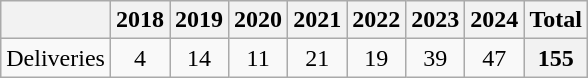<table class="wikitable" style="text-align:center;">
<tr>
<th></th>
<th>2018</th>
<th>2019</th>
<th>2020</th>
<th>2021</th>
<th>2022</th>
<th>2023</th>
<th>2024</th>
<th>Total</th>
</tr>
<tr>
<td>Deliveries</td>
<td>4</td>
<td>14</td>
<td>11</td>
<td>21</td>
<td>19</td>
<td>39</td>
<td>47</td>
<th>155</th>
</tr>
</table>
